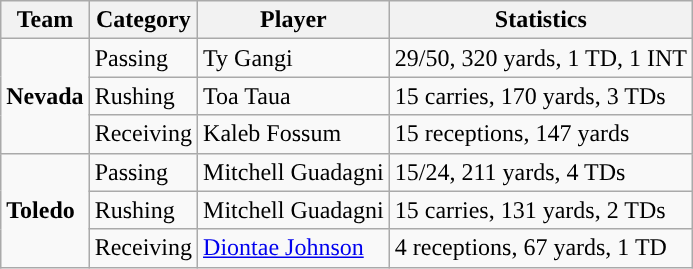<table class="wikitable" style="float: left;">
<tr>
<th>Team</th>
<th>Category</th>
<th>Player</th>
<th>Statistics</th>
</tr>
<tr>
<td rowspan=3><strong>Nevada</strong></td>
<td>Passing</td>
<td>Ty Gangi</td>
<td>29/50, 320 yards, 1 TD, 1 INT</td>
</tr>
<tr>
<td>Rushing</td>
<td>Toa Taua</td>
<td>15 carries, 170 yards, 3 TDs</td>
</tr>
<tr>
<td>Receiving</td>
<td>Kaleb Fossum</td>
<td>15 receptions, 147 yards</td>
</tr>
<tr>
<td rowspan=3><strong>Toledo</strong></td>
<td>Passing</td>
<td>Mitchell Guadagni</td>
<td>15/24, 211 yards, 4 TDs</td>
</tr>
<tr>
<td>Rushing</td>
<td>Mitchell Guadagni</td>
<td>15 carries, 131 yards, 2 TDs</td>
</tr>
<tr>
<td>Receiving</td>
<td><a href='#'>Diontae Johnson</a></td>
<td>4 receptions, 67 yards, 1 TD</td>
</tr>
</table>
